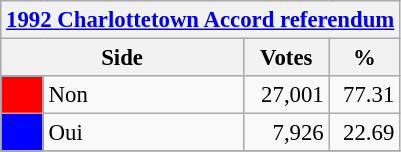<table class="wikitable" style="font-size: 95%; clear:both">
<tr style="background-color:#E9E9E9">
<th colspan=4><a href='#'>1992 Charlottetown Accord referendum</a></th>
</tr>
<tr style="background-color:#E9E9E9">
<th colspan=2 style="width: 130px">Side</th>
<th style="width: 50px">Votes</th>
<th style="width: 40px">%</th>
</tr>
<tr>
<td bgcolor="red"></td>
<td>Non</td>
<td align="right">27,001</td>
<td align="right">77.31</td>
</tr>
<tr>
<td bgcolor="blue"></td>
<td>Oui</td>
<td align="right">7,926</td>
<td align="right">22.69</td>
</tr>
<tr>
</tr>
</table>
